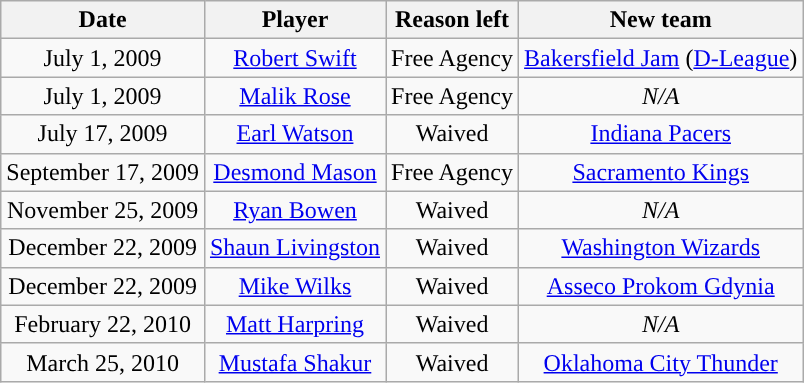<table class="wikitable sortable sortable" style="text-align: center">
<tr>
<th>Date</th>
<th>Player</th>
<th>Reason left</th>
<th>New team</th>
</tr>
<tr style="text-align: center">
<td>July 1, 2009</td>
<td><a href='#'>Robert Swift</a></td>
<td>Free Agency</td>
<td><a href='#'>Bakersfield Jam</a> (<a href='#'>D-League</a>)</td>
</tr>
<tr style="text-align: center">
<td>July 1, 2009</td>
<td><a href='#'>Malik Rose</a></td>
<td>Free Agency</td>
<td><em>N/A</em></td>
</tr>
<tr style="text-align: center">
<td>July 17, 2009</td>
<td><a href='#'>Earl Watson</a></td>
<td>Waived</td>
<td><a href='#'>Indiana Pacers</a></td>
</tr>
<tr style="text-align: center">
<td>September 17, 2009</td>
<td><a href='#'>Desmond Mason</a></td>
<td>Free Agency</td>
<td><a href='#'>Sacramento Kings</a></td>
</tr>
<tr style="text-align: center">
<td>November 25, 2009</td>
<td><a href='#'>Ryan Bowen</a></td>
<td>Waived</td>
<td><em>N/A</em></td>
</tr>
<tr style="text-align: center">
<td>December 22, 2009</td>
<td><a href='#'>Shaun Livingston</a></td>
<td>Waived</td>
<td><a href='#'>Washington Wizards</a></td>
</tr>
<tr style="text-align: center">
<td>December 22, 2009</td>
<td><a href='#'>Mike Wilks</a></td>
<td>Waived</td>
<td> <a href='#'>Asseco Prokom Gdynia</a></td>
</tr>
<tr style="text-align: center">
<td>February 22, 2010</td>
<td><a href='#'>Matt Harpring</a></td>
<td>Waived</td>
<td><em>N/A</em></td>
</tr>
<tr style="text-align: center">
<td>March 25, 2010</td>
<td><a href='#'>Mustafa Shakur</a></td>
<td>Waived</td>
<td><a href='#'>Oklahoma City Thunder</a></td>
</tr>
</table>
